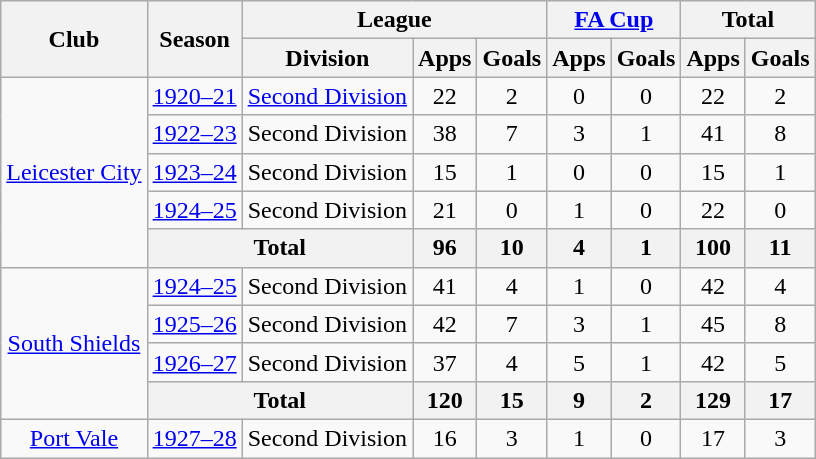<table class="wikitable" style="text-align:center">
<tr>
<th rowspan="2">Club</th>
<th rowspan="2">Season</th>
<th colspan="3">League</th>
<th colspan="2"><a href='#'>FA Cup</a></th>
<th colspan="2">Total</th>
</tr>
<tr>
<th>Division</th>
<th>Apps</th>
<th>Goals</th>
<th>Apps</th>
<th>Goals</th>
<th>Apps</th>
<th>Goals</th>
</tr>
<tr>
<td rowspan="5"><a href='#'>Leicester City</a></td>
<td><a href='#'>1920–21</a></td>
<td><a href='#'>Second Division</a></td>
<td>22</td>
<td>2</td>
<td>0</td>
<td>0</td>
<td>22</td>
<td>2</td>
</tr>
<tr>
<td><a href='#'>1922–23</a></td>
<td>Second Division</td>
<td>38</td>
<td>7</td>
<td>3</td>
<td>1</td>
<td>41</td>
<td>8</td>
</tr>
<tr>
<td><a href='#'>1923–24</a></td>
<td>Second Division</td>
<td>15</td>
<td>1</td>
<td>0</td>
<td>0</td>
<td>15</td>
<td>1</td>
</tr>
<tr>
<td><a href='#'>1924–25</a></td>
<td>Second Division</td>
<td>21</td>
<td>0</td>
<td>1</td>
<td>0</td>
<td>22</td>
<td>0</td>
</tr>
<tr>
<th colspan="2">Total</th>
<th>96</th>
<th>10</th>
<th>4</th>
<th>1</th>
<th>100</th>
<th>11</th>
</tr>
<tr>
<td rowspan="4"><a href='#'>South Shields</a></td>
<td><a href='#'>1924–25</a></td>
<td>Second Division</td>
<td>41</td>
<td>4</td>
<td>1</td>
<td>0</td>
<td>42</td>
<td>4</td>
</tr>
<tr>
<td><a href='#'>1925–26</a></td>
<td>Second Division</td>
<td>42</td>
<td>7</td>
<td>3</td>
<td>1</td>
<td>45</td>
<td>8</td>
</tr>
<tr>
<td><a href='#'>1926–27</a></td>
<td>Second Division</td>
<td>37</td>
<td>4</td>
<td>5</td>
<td>1</td>
<td>42</td>
<td>5</td>
</tr>
<tr>
<th colspan="2">Total</th>
<th>120</th>
<th>15</th>
<th>9</th>
<th>2</th>
<th>129</th>
<th>17</th>
</tr>
<tr>
<td><a href='#'>Port Vale</a></td>
<td><a href='#'>1927–28</a></td>
<td>Second Division</td>
<td>16</td>
<td>3</td>
<td>1</td>
<td>0</td>
<td>17</td>
<td>3</td>
</tr>
</table>
